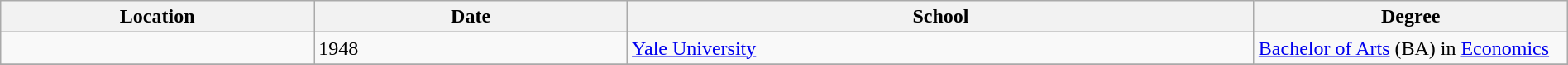<table class="wikitable" style="width:100%;">
<tr>
<th style="width:20%;">Location</th>
<th style="width:20%;">Date</th>
<th style="width:40%;">School</th>
<th style="width:20%;">Degree</th>
</tr>
<tr>
<td></td>
<td>1948</td>
<td><a href='#'>Yale University</a></td>
<td><a href='#'>Bachelor of Arts</a> (BA) in <a href='#'>Economics</a></td>
</tr>
<tr>
</tr>
</table>
